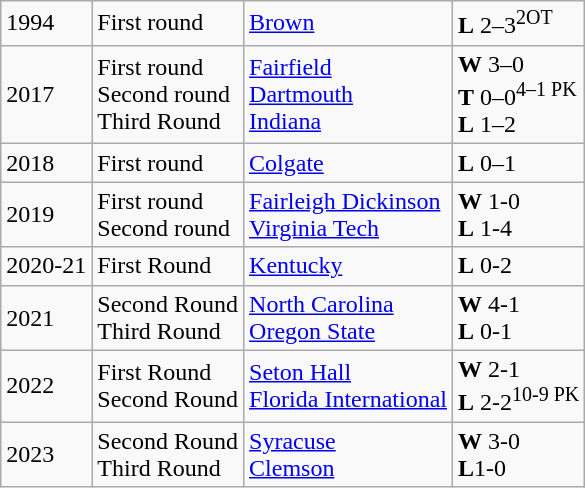<table class="wikitable">
<tr>
<td>1994</td>
<td>First round</td>
<td><a href='#'>Brown</a></td>
<td><strong>L</strong> 2–3<sup>2OT</sup></td>
</tr>
<tr>
<td>2017</td>
<td>First round<br>Second round<br>Third Round</td>
<td><a href='#'>Fairfield</a><br><a href='#'>Dartmouth</a><br><a href='#'>Indiana</a></td>
<td><strong>W</strong> 3–0<br><strong>T</strong> 0–0<sup>4–1 PK</sup><br><strong>L</strong> 1–2</td>
</tr>
<tr>
<td>2018</td>
<td>First round</td>
<td><a href='#'>Colgate</a></td>
<td><strong>L</strong> 0–1</td>
</tr>
<tr>
<td>2019</td>
<td>First round<br>Second round</td>
<td><a href='#'>Fairleigh Dickinson</a><br><a href='#'>Virginia Tech</a></td>
<td><strong>W</strong> 1-0<br><strong>L</strong> 1-4</td>
</tr>
<tr>
<td>2020-21</td>
<td>First Round</td>
<td><a href='#'>Kentucky</a></td>
<td><strong>L</strong> 0-2</td>
</tr>
<tr>
<td>2021</td>
<td>Second Round<br>Third Round</td>
<td><a href='#'>North Carolina</a><br><a href='#'>Oregon State</a></td>
<td><strong>W</strong> 4-1<br><strong>L</strong> 0-1</td>
</tr>
<tr>
<td>2022</td>
<td>First Round<br>Second Round</td>
<td><a href='#'>Seton Hall</a><br><a href='#'>Florida International</a></td>
<td><strong>W</strong> 2-1<br><strong>L</strong> 2-2<sup>10-9 PK</sup></td>
</tr>
<tr>
<td>2023</td>
<td>Second Round<br>Third Round</td>
<td><a href='#'>Syracuse</a><br><a href='#'>Clemson</a></td>
<td><strong>W</strong> 3-0<br><strong>L</strong>1-0</td>
</tr>
</table>
